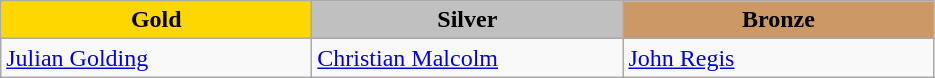<table class="wikitable" style="text-align:left">
<tr align="center">
<td width=200 bgcolor=gold><strong>Gold</strong></td>
<td width=200 bgcolor=silver><strong>Silver</strong></td>
<td width=200 bgcolor=CC9966><strong>Bronze</strong></td>
</tr>
<tr>
<td><a href='#'>Julian Golding</a><br><em></em></td>
<td><a href='#'>Christian Malcolm</a><br><em></em></td>
<td><a href='#'>John Regis</a><br><em></em></td>
</tr>
</table>
